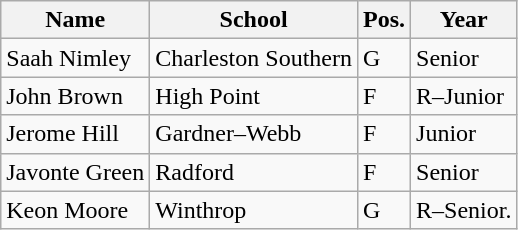<table class="wikitable">
<tr>
<th>Name</th>
<th>School</th>
<th>Pos.</th>
<th>Year</th>
</tr>
<tr>
<td>Saah Nimley</td>
<td>Charleston Southern</td>
<td>G</td>
<td>Senior</td>
</tr>
<tr>
<td>John Brown</td>
<td>High Point</td>
<td>F</td>
<td>R–Junior</td>
</tr>
<tr>
<td>Jerome Hill</td>
<td>Gardner–Webb</td>
<td>F</td>
<td>Junior</td>
</tr>
<tr>
<td>Javonte Green</td>
<td>Radford</td>
<td>F</td>
<td>Senior</td>
</tr>
<tr>
<td>Keon Moore</td>
<td>Winthrop</td>
<td>G</td>
<td>R–Senior.</td>
</tr>
</table>
